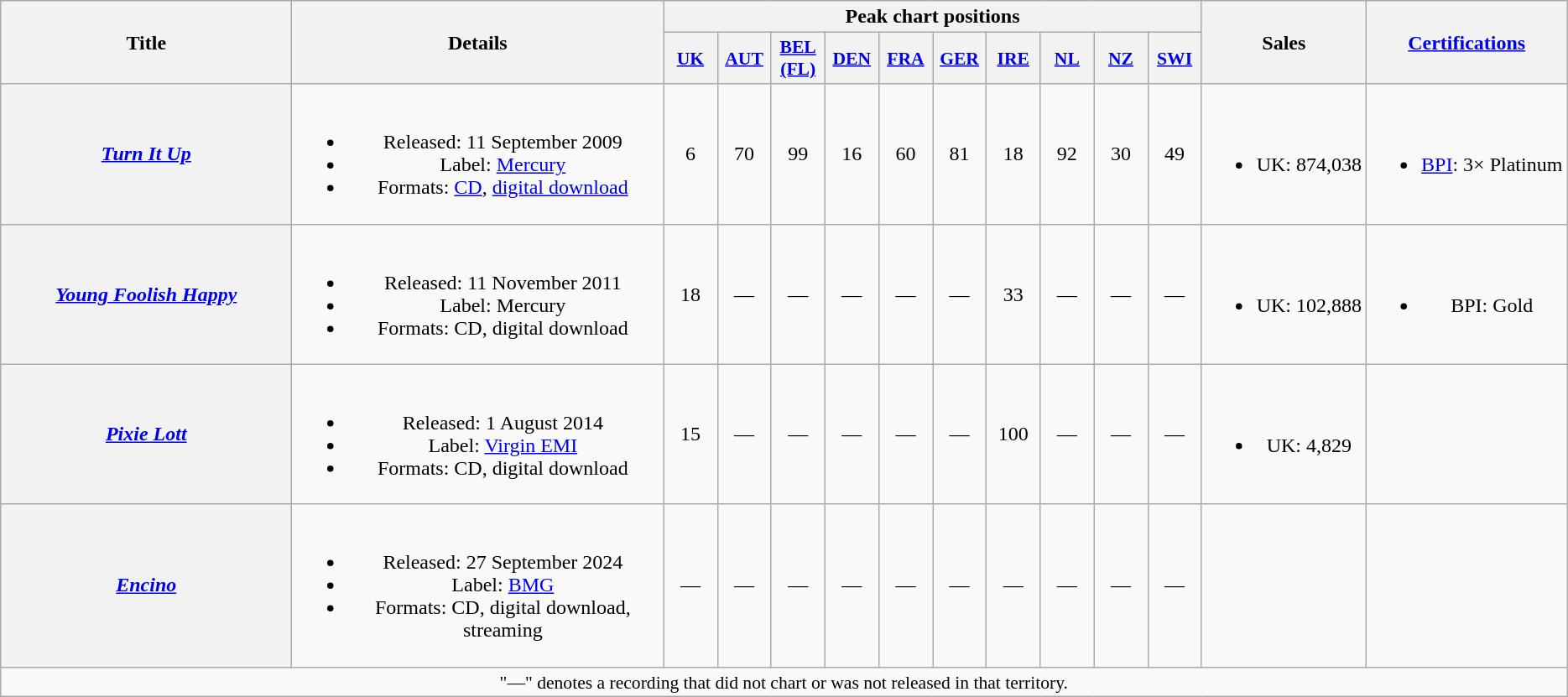<table class="wikitable plainrowheaders" style="text-align:center;">
<tr>
<th scope="col" rowspan="2" style="width:14em;">Title</th>
<th scope="col" rowspan="2" style="width:18em;">Details</th>
<th scope="col" colspan="10">Peak chart positions</th>
<th scope="col" rowspan="2">Sales</th>
<th scope="col" rowspan="2"><a href='#'>Certifications</a></th>
</tr>
<tr>
<th scope="col" style="width:2.5em;font-size:90%;"><a href='#'>UK</a><br></th>
<th scope="col" style="width:2.5em;font-size:90%;"><a href='#'>AUT</a><br></th>
<th scope="col" style="width:2.5em;font-size:90%;"><a href='#'>BEL<br>(FL)</a><br></th>
<th scope="col" style="width:2.5em;font-size:90%;"><a href='#'>DEN</a><br></th>
<th scope="col" style="width:2.5em;font-size:90%;"><a href='#'>FRA</a><br></th>
<th scope="col" style="width:2.5em;font-size:90%;"><a href='#'>GER</a><br></th>
<th scope="col" style="width:2.5em;font-size:90%;"><a href='#'>IRE</a><br></th>
<th scope="col" style="width:2.5em;font-size:90%;"><a href='#'>NL</a><br></th>
<th scope="col" style="width:2.5em;font-size:90%;"><a href='#'>NZ</a><br></th>
<th scope="col" style="width:2.5em;font-size:90%;"><a href='#'>SWI</a><br></th>
</tr>
<tr>
<th scope="row"><em><a href='#'>Turn It Up</a></em></th>
<td><br><ul><li>Released: 11 September 2009</li><li>Label: <a href='#'>Mercury</a></li><li>Formats: <a href='#'>CD</a>, <a href='#'>digital download</a></li></ul></td>
<td>6</td>
<td>70</td>
<td>99</td>
<td>16</td>
<td>60</td>
<td>81</td>
<td>18</td>
<td>92</td>
<td>30</td>
<td>49</td>
<td><br><ul><li>UK: 874,038</li></ul></td>
<td><br><ul><li><a href='#'>BPI</a>: 3× Platinum</li></ul></td>
</tr>
<tr>
<th scope="row"><em><a href='#'>Young Foolish Happy</a></em></th>
<td><br><ul><li>Released: 11 November 2011</li><li>Label: Mercury</li><li>Formats: CD, digital download</li></ul></td>
<td>18</td>
<td>—</td>
<td>—</td>
<td>—</td>
<td>—</td>
<td>—</td>
<td>33</td>
<td>—</td>
<td>—</td>
<td>—</td>
<td><br><ul><li>UK: 102,888</li></ul></td>
<td><br><ul><li>BPI: Gold</li></ul></td>
</tr>
<tr>
<th scope="row"><em><a href='#'>Pixie Lott</a></em></th>
<td><br><ul><li>Released: 1 August 2014</li><li>Label: <a href='#'>Virgin EMI</a></li><li>Formats: CD, digital download</li></ul></td>
<td>15</td>
<td>—</td>
<td>—</td>
<td>—</td>
<td>—</td>
<td>—</td>
<td>100</td>
<td>—</td>
<td>—</td>
<td>—</td>
<td><br><ul><li>UK: 4,829</li></ul></td>
<td></td>
</tr>
<tr>
<th scope="row"><em><a href='#'>Encino</a></em></th>
<td><br><ul><li>Released: 27 September 2024</li><li>Label: <a href='#'>BMG</a></li><li>Formats: CD, digital download, streaming</li></ul></td>
<td>—</td>
<td>—</td>
<td>—</td>
<td>—</td>
<td>—</td>
<td>—</td>
<td>—</td>
<td>—</td>
<td>—</td>
<td>—</td>
<td></td>
<td></td>
</tr>
<tr>
<td colspan="20" style="font-size:90%">"—" denotes a recording that did not chart or was not released in that territory.</td>
</tr>
</table>
